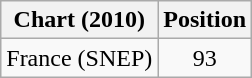<table class="wikitable">
<tr>
<th>Chart (2010)</th>
<th>Position</th>
</tr>
<tr>
<td>France (SNEP)</td>
<td align="center">93</td>
</tr>
</table>
